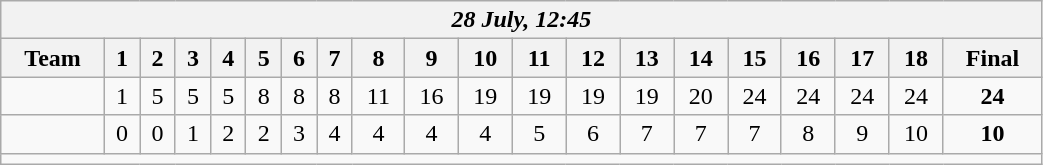<table class=wikitable style="text-align:center; width: 55%">
<tr>
<th colspan=20><em>28 July, 12:45</em></th>
</tr>
<tr>
<th>Team</th>
<th>1</th>
<th>2</th>
<th>3</th>
<th>4</th>
<th>5</th>
<th>6</th>
<th>7</th>
<th>8</th>
<th>9</th>
<th>10</th>
<th>11</th>
<th>12</th>
<th>13</th>
<th>14</th>
<th>15</th>
<th>16</th>
<th>17</th>
<th>18</th>
<th>Final</th>
</tr>
<tr>
<td align=left><strong></strong></td>
<td>1</td>
<td>5</td>
<td>5</td>
<td>5</td>
<td>8</td>
<td>8</td>
<td>8</td>
<td>11</td>
<td>16</td>
<td>19</td>
<td>19</td>
<td>19</td>
<td>19</td>
<td>20</td>
<td>24</td>
<td>24</td>
<td>24</td>
<td>24</td>
<td><strong>24</strong></td>
</tr>
<tr>
<td align=left></td>
<td>0</td>
<td>0</td>
<td>1</td>
<td>2</td>
<td>2</td>
<td>3</td>
<td>4</td>
<td>4</td>
<td>4</td>
<td>4</td>
<td>5</td>
<td>6</td>
<td>7</td>
<td>7</td>
<td>7</td>
<td>8</td>
<td>9</td>
<td>10</td>
<td><strong>10</strong></td>
</tr>
<tr>
<td colspan=20></td>
</tr>
</table>
